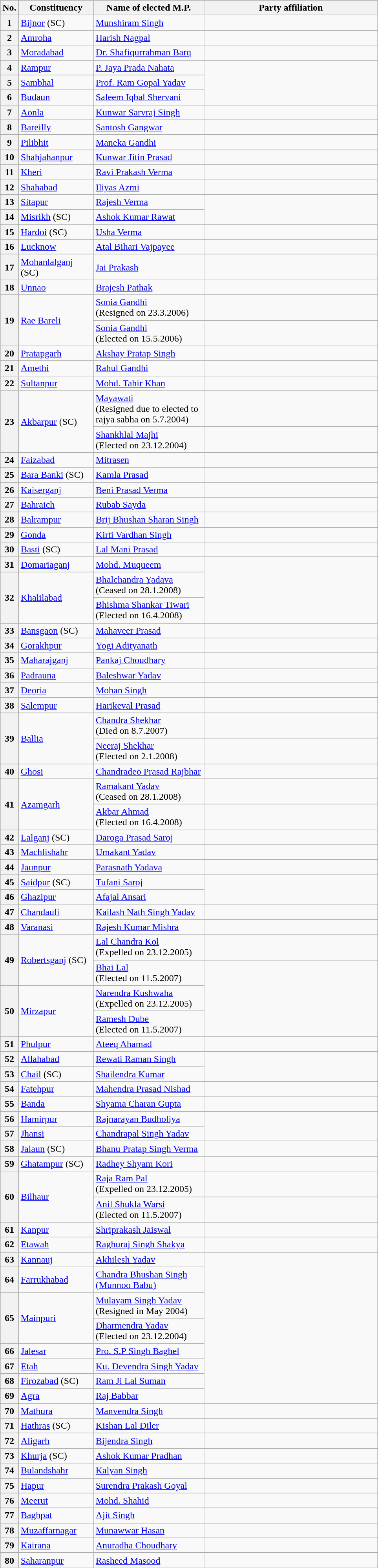<table class="wikitable">
<tr style="background:#ccc; text-align:center;">
<th>No.</th>
<th style="width:120px">Constituency</th>
<th style="width:180px">Name of elected M.P.</th>
<th colspan="2" style="width:18em">Party affiliation</th>
</tr>
<tr>
<th>1</th>
<td><a href='#'>Bijnor</a> (SC)</td>
<td><a href='#'>Munshiram Singh</a></td>
<td></td>
</tr>
<tr>
<th>2</th>
<td><a href='#'>Amroha</a></td>
<td><a href='#'>Harish Nagpal</a></td>
<td></td>
</tr>
<tr>
<th>3</th>
<td><a href='#'>Moradabad</a></td>
<td><a href='#'>Dr. Shafiqurrahman Barq</a></td>
<td></td>
</tr>
<tr>
<th>4</th>
<td><a href='#'>Rampur</a></td>
<td><a href='#'>P. Jaya Prada Nahata</a></td>
</tr>
<tr>
<th>5</th>
<td><a href='#'>Sambhal</a></td>
<td><a href='#'>Prof. Ram Gopal Yadav</a></td>
</tr>
<tr>
<th>6</th>
<td><a href='#'>Budaun</a></td>
<td><a href='#'>Saleem Iqbal Shervani</a></td>
</tr>
<tr>
<th>7</th>
<td><a href='#'>Aonla</a></td>
<td><a href='#'>Kunwar Sarvraj Singh</a></td>
<td></td>
</tr>
<tr>
<th>8</th>
<td><a href='#'>Bareilly</a></td>
<td><a href='#'>Santosh Gangwar</a></td>
<td></td>
</tr>
<tr>
<th>9</th>
<td><a href='#'>Pilibhit</a></td>
<td><a href='#'>Maneka Gandhi</a></td>
</tr>
<tr>
<th>10</th>
<td><a href='#'>Shahjahanpur</a></td>
<td><a href='#'>Kunwar Jitin Prasad</a></td>
<td></td>
</tr>
<tr>
<th>11</th>
<td><a href='#'>Kheri</a></td>
<td><a href='#'>Ravi Prakash Verma</a></td>
<td></td>
</tr>
<tr>
<th>12</th>
<td><a href='#'>Shahabad</a></td>
<td><a href='#'>Iliyas Azmi</a></td>
<td></td>
</tr>
<tr>
<th>13</th>
<td><a href='#'>Sitapur</a></td>
<td><a href='#'>Rajesh Verma</a></td>
</tr>
<tr>
<th>14</th>
<td><a href='#'>Misrikh</a> (SC)</td>
<td><a href='#'>Ashok Kumar Rawat</a></td>
</tr>
<tr>
<th>15</th>
<td><a href='#'>Hardoi</a> (SC)</td>
<td><a href='#'>Usha Verma</a></td>
<td></td>
</tr>
<tr>
<th>16</th>
<td><a href='#'>Lucknow</a></td>
<td><a href='#'>Atal Bihari Vajpayee</a></td>
<td></td>
</tr>
<tr>
<th>17</th>
<td><a href='#'>Mohanlalganj</a> (SC)</td>
<td><a href='#'>Jai Prakash</a></td>
<td></td>
</tr>
<tr>
<th>18</th>
<td><a href='#'>Unnao</a></td>
<td><a href='#'>Brajesh Pathak</a></td>
<td></td>
</tr>
<tr>
<th rowspan="2">19</th>
<td rowspan="2"><a href='#'>Rae Bareli</a></td>
<td><a href='#'>Sonia Gandhi</a><br>(Resigned on 23.3.2006)</td>
<td></td>
</tr>
<tr>
<td><a href='#'>Sonia Gandhi</a><br>(Elected on 15.5.2006)</td>
</tr>
<tr>
<th>20</th>
<td><a href='#'>Pratapgarh</a></td>
<td><a href='#'>Akshay Pratap Singh</a></td>
<td></td>
</tr>
<tr>
<th>21</th>
<td><a href='#'>Amethi</a></td>
<td><a href='#'>Rahul Gandhi</a></td>
<td></td>
</tr>
<tr>
<th>22</th>
<td><a href='#'>Sultanpur</a></td>
<td><a href='#'>Mohd. Tahir Khan</a></td>
<td></td>
</tr>
<tr>
<th rowspan="2">23</th>
<td rowspan="2"><a href='#'>Akbarpur</a> (SC)</td>
<td><a href='#'>Mayawati</a><br>(Resigned due to elected to rajya sabha on 5.7.2004)</td>
</tr>
<tr>
<td><a href='#'>Shankhlal Majhi</a><br>(Elected on 23.12.2004)</td>
<td></td>
</tr>
<tr>
<th>24</th>
<td><a href='#'>Faizabad</a></td>
<td><a href='#'>Mitrasen</a></td>
<td></td>
</tr>
<tr>
<th>25</th>
<td><a href='#'>Bara Banki</a> (SC)</td>
<td><a href='#'>Kamla Prasad</a></td>
</tr>
<tr>
<th>26</th>
<td><a href='#'>Kaiserganj</a></td>
<td><a href='#'>Beni Prasad Verma</a></td>
<td></td>
</tr>
<tr>
<th>27</th>
<td><a href='#'>Bahraich</a></td>
<td><a href='#'>Rubab Sayda</a></td>
</tr>
<tr>
<th>28</th>
<td><a href='#'>Balrampur</a></td>
<td><a href='#'>Brij Bhushan Sharan Singh</a></td>
<td></td>
</tr>
<tr>
<th>29</th>
<td><a href='#'>Gonda</a></td>
<td><a href='#'>Kirti Vardhan Singh</a></td>
<td></td>
</tr>
<tr>
<th>30</th>
<td><a href='#'>Basti</a> (SC)</td>
<td><a href='#'>Lal Mani Prasad</a></td>
<td></td>
</tr>
<tr>
<th>31</th>
<td><a href='#'>Domariaganj</a></td>
<td><a href='#'>Mohd. Muqueem</a></td>
</tr>
<tr>
<th rowspan="2">32</th>
<td rowspan="2"><a href='#'>Khalilabad</a></td>
<td><a href='#'>Bhalchandra Yadava</a><br>(Ceased on 28.1.2008)</td>
</tr>
<tr>
<td><a href='#'>Bhishma Shankar Tiwari</a><br>(Elected on 16.4.2008)</td>
</tr>
<tr>
<th>33</th>
<td><a href='#'>Bansgaon</a> (SC)</td>
<td><a href='#'>Mahaveer Prasad</a></td>
<td></td>
</tr>
<tr>
<th>34</th>
<td><a href='#'>Gorakhpur</a></td>
<td><a href='#'>Yogi Adityanath</a></td>
<td></td>
</tr>
<tr>
<th>35</th>
<td><a href='#'>Maharajganj</a></td>
<td><a href='#'>Pankaj Choudhary</a></td>
</tr>
<tr>
<th>36</th>
<td><a href='#'>Padrauna</a></td>
<td><a href='#'>Baleshwar Yadav</a></td>
<td></td>
</tr>
<tr>
<th>37</th>
<td><a href='#'>Deoria</a></td>
<td><a href='#'>Mohan Singh</a></td>
<td></td>
</tr>
<tr>
<th>38</th>
<td><a href='#'>Salempur</a></td>
<td><a href='#'>Harikeval Prasad</a></td>
</tr>
<tr>
<th rowspan="2">39</th>
<td rowspan="2"><a href='#'>Ballia</a></td>
<td><a href='#'>Chandra Shekhar</a><br>(Died on 8.7.2007)</td>
<td></td>
</tr>
<tr>
<td><a href='#'>Neeraj Shekhar</a><br>(Elected on 2.1.2008)</td>
<td></td>
</tr>
<tr>
<th>40</th>
<td><a href='#'>Ghosi</a></td>
<td><a href='#'>Chandradeo Prasad Rajbhar</a></td>
</tr>
<tr>
<th rowspan="2">41</th>
<td rowspan="2"><a href='#'>Azamgarh</a></td>
<td><a href='#'>Ramakant Yadav</a><br>(Ceased on 28.1.2008)</td>
<td></td>
</tr>
<tr>
<td><a href='#'>Akbar Ahmad</a><br>(Elected on 16.4.2008)</td>
</tr>
<tr>
<th>42</th>
<td><a href='#'>Lalganj</a> (SC)</td>
<td><a href='#'>Daroga Prasad Saroj</a></td>
<td></td>
</tr>
<tr>
<th>43</th>
<td><a href='#'>Machlishahr</a></td>
<td><a href='#'>Umakant Yadav</a></td>
<td></td>
</tr>
<tr>
<th>44</th>
<td><a href='#'>Jaunpur</a></td>
<td><a href='#'>Parasnath Yadava</a></td>
<td></td>
</tr>
<tr>
<th>45</th>
<td><a href='#'>Saidpur</a> (SC)</td>
<td><a href='#'>Tufani Saroj</a></td>
</tr>
<tr>
<th>46</th>
<td><a href='#'>Ghazipur</a></td>
<td><a href='#'>Afajal Ansari</a></td>
</tr>
<tr>
<th>47</th>
<td><a href='#'>Chandauli</a></td>
<td><a href='#'>Kailash Nath Singh Yadav</a></td>
<td></td>
</tr>
<tr>
<th>48</th>
<td><a href='#'>Varanasi</a></td>
<td><a href='#'>Rajesh Kumar Mishra</a></td>
<td></td>
</tr>
<tr>
<th rowspan="2">49</th>
<td rowspan="2"><a href='#'>Robertsganj</a> (SC)</td>
<td><a href='#'>Lal Chandra Kol</a><br>(Expelled on 23.12.2005)</td>
<td></td>
</tr>
<tr>
<td><a href='#'>Bhai Lal</a><br>(Elected on 11.5.2007)</td>
</tr>
<tr>
<th rowspan="2">50</th>
<td rowspan="2"><a href='#'>Mirzapur</a></td>
<td><a href='#'>Narendra Kushwaha</a><br>(Expelled on 23.12.2005)</td>
</tr>
<tr>
<td><a href='#'>Ramesh Dube</a><br>(Elected on 11.5.2007)</td>
</tr>
<tr>
<th>51</th>
<td><a href='#'>Phulpur</a></td>
<td><a href='#'>Ateeq Ahamad</a></td>
<td></td>
</tr>
<tr>
<th>52</th>
<td><a href='#'>Allahabad</a></td>
<td><a href='#'>Rewati Raman Singh</a></td>
</tr>
<tr>
<th>53</th>
<td><a href='#'>Chail</a> (SC)</td>
<td><a href='#'>Shailendra Kumar</a></td>
</tr>
<tr>
<th>54</th>
<td><a href='#'>Fatehpur</a></td>
<td><a href='#'>Mahendra Prasad Nishad</a></td>
<td></td>
</tr>
<tr>
<th>55</th>
<td><a href='#'>Banda</a></td>
<td><a href='#'>Shyama Charan Gupta</a></td>
<td></td>
</tr>
<tr>
<th>56</th>
<td><a href='#'>Hamirpur</a></td>
<td><a href='#'>Rajnarayan Budholiya</a></td>
</tr>
<tr>
<th>57</th>
<td><a href='#'>Jhansi</a></td>
<td><a href='#'>Chandrapal Singh Yadav</a></td>
</tr>
<tr>
<th>58</th>
<td><a href='#'>Jalaun</a> (SC)</td>
<td><a href='#'>Bhanu Pratap Singh Verma</a></td>
<td></td>
</tr>
<tr>
<th>59</th>
<td><a href='#'>Ghatampur</a> (SC)</td>
<td><a href='#'>Radhey Shyam Kori</a></td>
<td></td>
</tr>
<tr>
<th rowspan="2">60</th>
<td rowspan="2"><a href='#'>Bilhaur</a></td>
<td><a href='#'>Raja Ram Pal</a><br>(Expelled on 23.12.2005)</td>
<td></td>
</tr>
<tr>
<td><a href='#'>Anil Shukla Warsi</a><br>(Elected on 11.5.2007)</td>
</tr>
<tr>
<th>61</th>
<td><a href='#'>Kanpur</a></td>
<td><a href='#'>Shriprakash Jaiswal</a></td>
<td></td>
</tr>
<tr>
<th>62</th>
<td><a href='#'>Etawah</a></td>
<td><a href='#'>Raghuraj Singh Shakya</a></td>
<td></td>
</tr>
<tr>
<th>63</th>
<td><a href='#'>Kannauj</a></td>
<td><a href='#'>Akhilesh Yadav</a></td>
</tr>
<tr>
<th>64</th>
<td><a href='#'>Farrukhabad</a></td>
<td><a href='#'>Chandra Bhushan Singh (Munnoo Babu)</a></td>
</tr>
<tr>
<th rowspan="2">65</th>
<td rowspan="2"><a href='#'>Mainpuri</a></td>
<td><a href='#'>Mulayam Singh Yadav</a><br>(Resigned in May 2004)</td>
</tr>
<tr>
<td><a href='#'>Dharmendra Yadav</a><br>(Elected on 23.12.2004)</td>
</tr>
<tr>
<th>66</th>
<td><a href='#'>Jalesar</a></td>
<td><a href='#'>Pro. S.P Singh Baghel</a></td>
</tr>
<tr>
<th>67</th>
<td><a href='#'>Etah</a></td>
<td><a href='#'>Ku. Devendra Singh Yadav</a></td>
</tr>
<tr>
<th>68</th>
<td><a href='#'>Firozabad</a> (SC)</td>
<td><a href='#'>Ram Ji Lal Suman</a></td>
</tr>
<tr>
<th>69</th>
<td><a href='#'>Agra</a></td>
<td><a href='#'>Raj Babbar</a></td>
</tr>
<tr>
<th>70</th>
<td><a href='#'>Mathura</a></td>
<td><a href='#'>Manvendra Singh</a></td>
<td></td>
</tr>
<tr>
<th>71</th>
<td><a href='#'>Hathras</a> (SC)</td>
<td><a href='#'>Kishan Lal Diler</a></td>
<td></td>
</tr>
<tr>
<th>72</th>
<td><a href='#'>Aligarh</a></td>
<td><a href='#'>Bijendra Singh</a></td>
<td></td>
</tr>
<tr>
<th>73</th>
<td><a href='#'>Khurja</a> (SC)</td>
<td><a href='#'>Ashok Kumar Pradhan</a></td>
<td></td>
</tr>
<tr>
<th>74</th>
<td><a href='#'>Bulandshahr</a></td>
<td><a href='#'>Kalyan Singh</a></td>
</tr>
<tr>
<th>75</th>
<td><a href='#'>Hapur</a></td>
<td><a href='#'>Surendra Prakash Goyal</a></td>
<td></td>
</tr>
<tr>
<th>76</th>
<td><a href='#'>Meerut</a></td>
<td><a href='#'>Mohd. Shahid</a></td>
<td></td>
</tr>
<tr>
<th>77</th>
<td><a href='#'>Baghpat</a></td>
<td><a href='#'>Ajit Singh</a></td>
<td></td>
</tr>
<tr>
<th>78</th>
<td><a href='#'>Muzaffarnagar</a></td>
<td><a href='#'>Munawwar Hasan</a></td>
<td></td>
</tr>
<tr>
<th>79</th>
<td><a href='#'>Kairana</a></td>
<td><a href='#'>Anuradha Choudhary</a></td>
<td></td>
</tr>
<tr>
<th>80</th>
<td><a href='#'>Saharanpur</a></td>
<td><a href='#'>Rasheed Masood</a></td>
<td></td>
</tr>
</table>
